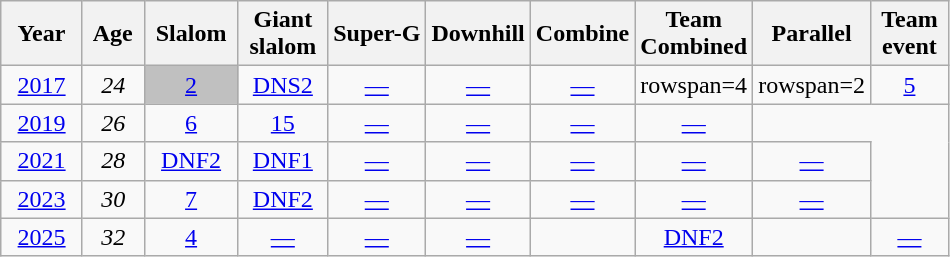<table class=wikitable style="text-align:center">
<tr>
<th>  Year  </th>
<th> Age </th>
<th> Slalom </th>
<th> Giant <br> slalom </th>
<th>Super-G</th>
<th>Downhill</th>
<th>Combine</th>
<th>Team<br>Combined</th>
<th>Parallel</th>
<th>Team<br> event </th>
</tr>
<tr>
<td><a href='#'>2017</a></td>
<td><em>24</em></td>
<td style="background:silver;"><a href='#'>2</a></td>
<td><a href='#'>DNS2</a></td>
<td><a href='#'>—</a></td>
<td><a href='#'>—</a></td>
<td><a href='#'>—</a></td>
<td>rowspan=4 </td>
<td>rowspan=2 </td>
<td><a href='#'>5</a></td>
</tr>
<tr>
<td><a href='#'>2019</a></td>
<td><em>26</em></td>
<td><a href='#'>6</a></td>
<td><a href='#'>15</a></td>
<td><a href='#'>—</a></td>
<td><a href='#'>—</a></td>
<td><a href='#'>—</a></td>
<td><a href='#'>—</a></td>
</tr>
<tr>
<td><a href='#'>2021</a></td>
<td><em>28</em></td>
<td><a href='#'>DNF2</a></td>
<td><a href='#'>DNF1</a></td>
<td><a href='#'>—</a></td>
<td><a href='#'>—</a></td>
<td><a href='#'>—</a></td>
<td><a href='#'>—</a></td>
<td><a href='#'>—</a></td>
</tr>
<tr>
<td><a href='#'>2023</a></td>
<td><em>30</em></td>
<td><a href='#'>7</a></td>
<td><a href='#'>DNF2</a></td>
<td><a href='#'>—</a></td>
<td><a href='#'>—</a></td>
<td><a href='#'>—</a></td>
<td><a href='#'>—</a></td>
<td><a href='#'>—</a></td>
</tr>
<tr>
<td><a href='#'>2025</a></td>
<td><em>32</em></td>
<td><a href='#'>4</a></td>
<td><a href='#'>—</a></td>
<td><a href='#'>—</a></td>
<td><a href='#'>—</a></td>
<td></td>
<td><a href='#'>DNF2</a></td>
<td></td>
<td><a href='#'>—</a></td>
</tr>
</table>
